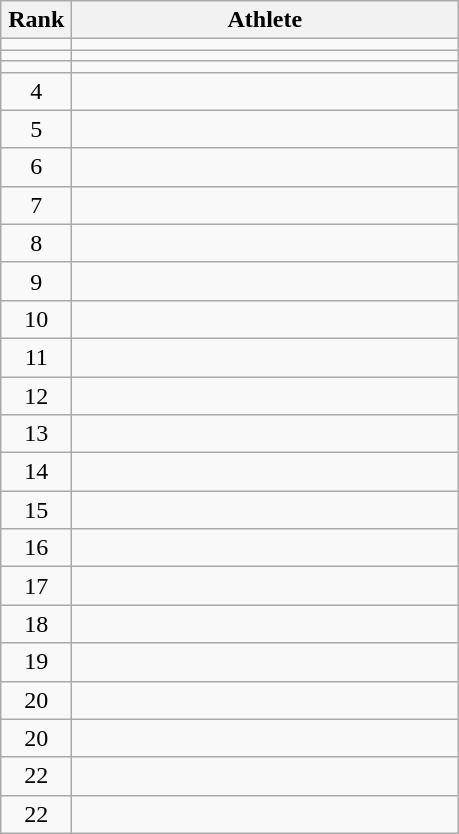<table class="wikitable" style="text-align: center;">
<tr>
<th width=40>Rank</th>
<th width=250>Athlete</th>
</tr>
<tr>
<td></td>
<td align="left"></td>
</tr>
<tr>
<td></td>
<td align="left"></td>
</tr>
<tr>
<td></td>
<td align="left"></td>
</tr>
<tr>
<td>4</td>
<td align="left"></td>
</tr>
<tr>
<td>5</td>
<td align="left"></td>
</tr>
<tr>
<td>6</td>
<td align="left"></td>
</tr>
<tr>
<td>7</td>
<td align="left"></td>
</tr>
<tr>
<td>8</td>
<td align="left"></td>
</tr>
<tr>
<td>9</td>
<td align="left"></td>
</tr>
<tr>
<td>10</td>
<td align="left"></td>
</tr>
<tr>
<td>11</td>
<td align="left"></td>
</tr>
<tr>
<td>12</td>
<td align="left"></td>
</tr>
<tr>
<td>13</td>
<td align="left"></td>
</tr>
<tr>
<td>14</td>
<td align="left"></td>
</tr>
<tr>
<td>15</td>
<td align="left"></td>
</tr>
<tr>
<td>16</td>
<td align="left"></td>
</tr>
<tr>
<td>17</td>
<td align="left"></td>
</tr>
<tr>
<td>18</td>
<td align="left"></td>
</tr>
<tr>
<td>19</td>
<td align="left"></td>
</tr>
<tr>
<td>20</td>
<td align="left"></td>
</tr>
<tr>
<td>20</td>
<td align="left"></td>
</tr>
<tr>
<td>22</td>
<td align="left"></td>
</tr>
<tr>
<td>22</td>
<td align="left"></td>
</tr>
</table>
